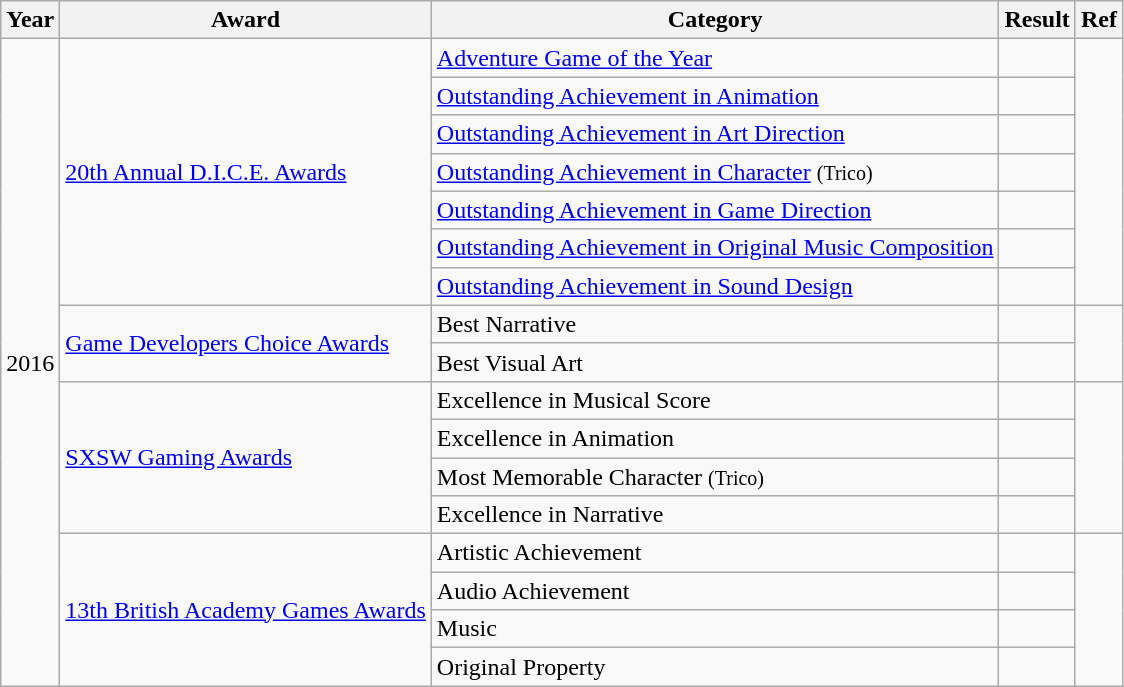<table class="wikitable sortable">
<tr>
<th>Year</th>
<th>Award</th>
<th>Category</th>
<th>Result</th>
<th>Ref</th>
</tr>
<tr>
<td rowspan="17" style="text-align:center;">2016</td>
<td rowspan="7"><a href='#'>20th Annual D.I.C.E. Awards</a></td>
<td><a href='#'>Adventure Game of the Year</a></td>
<td></td>
<td rowspan="7" style="text-align:center;"></td>
</tr>
<tr>
<td><a href='#'>Outstanding Achievement in Animation</a></td>
<td></td>
</tr>
<tr>
<td><a href='#'>Outstanding Achievement in Art Direction</a></td>
<td></td>
</tr>
<tr>
<td><a href='#'>Outstanding Achievement in Character</a> <small>(Trico)</small></td>
<td></td>
</tr>
<tr>
<td><a href='#'>Outstanding Achievement in Game Direction</a></td>
<td></td>
</tr>
<tr>
<td><a href='#'>Outstanding Achievement in Original Music Composition</a></td>
<td></td>
</tr>
<tr>
<td><a href='#'>Outstanding Achievement in Sound Design</a></td>
<td></td>
</tr>
<tr>
<td rowspan="2"><a href='#'>Game Developers Choice Awards</a></td>
<td>Best Narrative</td>
<td></td>
<td rowspan="2" style="text-align:center;"></td>
</tr>
<tr>
<td>Best Visual Art</td>
<td></td>
</tr>
<tr>
<td rowspan="4"><a href='#'>SXSW Gaming Awards</a></td>
<td>Excellence in Musical Score</td>
<td></td>
<td rowspan="4" style="text-align:center;"></td>
</tr>
<tr>
<td>Excellence in Animation</td>
<td></td>
</tr>
<tr>
<td>Most Memorable Character <small>(Trico)</small></td>
<td></td>
</tr>
<tr>
<td>Excellence in Narrative</td>
<td></td>
</tr>
<tr>
<td rowspan="4"><a href='#'>13th British Academy Games Awards</a></td>
<td>Artistic Achievement</td>
<td></td>
<td rowspan="4" style="text-align:center;"></td>
</tr>
<tr>
<td>Audio Achievement</td>
<td></td>
</tr>
<tr>
<td>Music</td>
<td></td>
</tr>
<tr>
<td>Original Property</td>
<td></td>
</tr>
</table>
